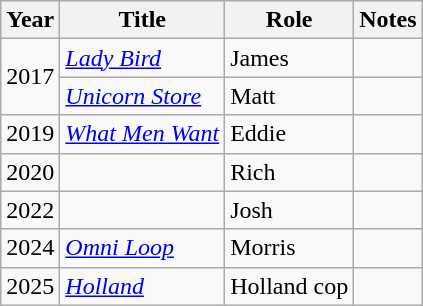<table class="wikitable sortable">
<tr>
<th>Year</th>
<th>Title</th>
<th>Role</th>
<th class="unsortable">Notes</th>
</tr>
<tr>
<td rowspan="2">2017</td>
<td><em><a href='#'>Lady Bird</a></em></td>
<td>James</td>
<td></td>
</tr>
<tr>
<td><em><a href='#'>Unicorn Store</a></em></td>
<td>Matt</td>
<td></td>
</tr>
<tr>
<td>2019</td>
<td><em><a href='#'>What Men Want</a></em></td>
<td>Eddie</td>
<td></td>
</tr>
<tr>
<td>2020</td>
<td><em></em></td>
<td>Rich</td>
<td></td>
</tr>
<tr>
<td>2022</td>
<td><em></em></td>
<td>Josh</td>
<td></td>
</tr>
<tr>
<td>2024</td>
<td><em><a href='#'>Omni Loop</a></em></td>
<td>Morris</td>
<td></td>
</tr>
<tr>
<td>2025</td>
<td><em><a href='#'>Holland</a></em></td>
<td>Holland cop</td>
<td></td>
</tr>
</table>
